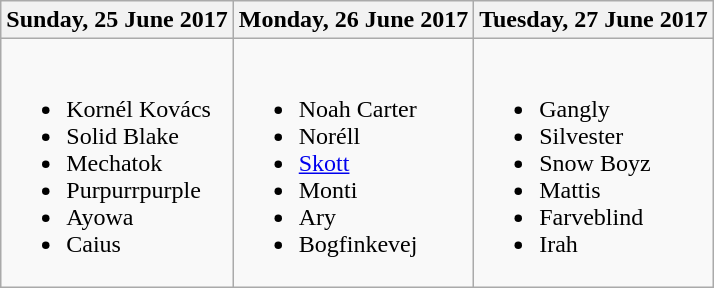<table class="wikitable">
<tr>
<th>Sunday, 25 June 2017</th>
<th>Monday, 26 June 2017</th>
<th>Tuesday, 27 June 2017</th>
</tr>
<tr valign="top">
<td><br><ul><li>Kornél Kovács</li><li>Solid Blake</li><li>Mechatok</li><li>Purpurrpurple</li><li>Ayowa</li><li>Caius</li></ul></td>
<td><br><ul><li>Noah Carter</li><li>Noréll</li><li><a href='#'>Skott</a></li><li>Monti</li><li>Ary</li><li>Bogfinkevej</li></ul></td>
<td><br><ul><li>Gangly</li><li>Silvester</li><li>Snow Boyz</li><li>Mattis</li><li>Farveblind</li><li>Irah</li></ul></td>
</tr>
</table>
